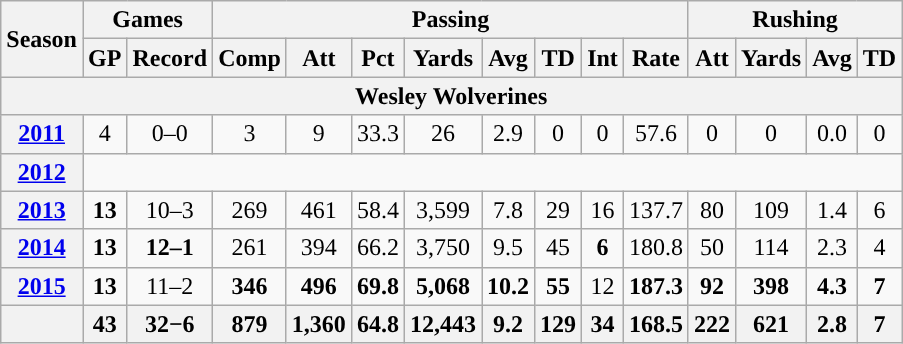<table class="wikitable" style="text-align:center;">
<tr>
<th rowspan="2">Season</th>
<th colspan="2">Games</th>
<th colspan="8">Passing</th>
<th colspan="4">Rushing</th>
</tr>
<tr>
<th>GP</th>
<th>Record</th>
<th>Comp</th>
<th>Att</th>
<th>Pct</th>
<th>Yards</th>
<th>Avg</th>
<th>TD</th>
<th>Int</th>
<th>Rate</th>
<th>Att</th>
<th>Yards</th>
<th>Avg</th>
<th>TD</th>
</tr>
<tr>
<th colspan="16">Wesley Wolverines</th>
</tr>
<tr>
<th><a href='#'>2011</a></th>
<td>4</td>
<td>0–0</td>
<td>3</td>
<td>9</td>
<td>33.3</td>
<td>26</td>
<td>2.9</td>
<td>0</td>
<td>0</td>
<td>57.6</td>
<td>0</td>
<td>0</td>
<td>0.0</td>
<td>0</td>
</tr>
<tr>
<th><a href='#'>2012</a></th>
<td colspan="15"></td>
</tr>
<tr>
<th><a href='#'>2013</a></th>
<td><strong>13</strong></td>
<td>10–3</td>
<td>269</td>
<td>461</td>
<td>58.4</td>
<td>3,599</td>
<td>7.8</td>
<td>29</td>
<td>16</td>
<td>137.7</td>
<td>80</td>
<td>109</td>
<td>1.4</td>
<td>6</td>
</tr>
<tr>
<th><a href='#'>2014</a></th>
<td><strong>13</strong></td>
<td><strong>12–1</strong></td>
<td>261</td>
<td>394</td>
<td>66.2</td>
<td>3,750</td>
<td>9.5</td>
<td>45</td>
<td><strong>6</strong></td>
<td>180.8</td>
<td>50</td>
<td>114</td>
<td>2.3</td>
<td>4</td>
</tr>
<tr>
<th><a href='#'>2015</a></th>
<td><strong>13</strong></td>
<td>11–2</td>
<td><strong>346</strong></td>
<td><strong>496</strong></td>
<td><strong>69.8</strong></td>
<td><strong>5,068</strong></td>
<td><strong>10.2</strong></td>
<td><strong>55</strong></td>
<td>12</td>
<td><strong>187.3</strong></td>
<td><strong>92</strong></td>
<td><strong>398</strong></td>
<td><strong>4.3</strong></td>
<td><strong>7</strong></td>
</tr>
<tr>
<th></th>
<th>43</th>
<th>32−6</th>
<th>879</th>
<th>1,360</th>
<th>64.8</th>
<th>12,443</th>
<th>9.2</th>
<th>129</th>
<th>34</th>
<th>168.5</th>
<th>222</th>
<th>621</th>
<th>2.8</th>
<th>7</th>
</tr>
</table>
